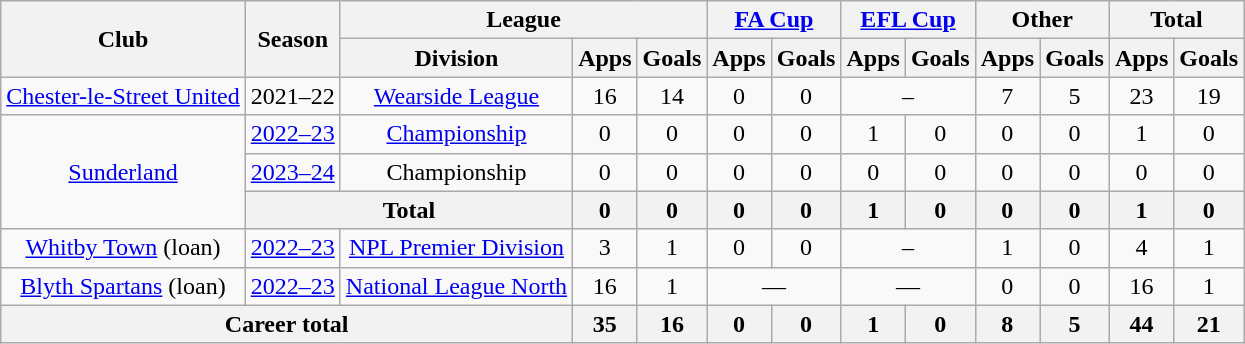<table class=wikitable style=text-align:center>
<tr>
<th rowspan=2>Club</th>
<th rowspan=2>Season</th>
<th colspan=3>League</th>
<th colspan=2><a href='#'>FA Cup</a></th>
<th colspan=2><a href='#'>EFL Cup</a></th>
<th colspan=2>Other</th>
<th colspan=2>Total</th>
</tr>
<tr>
<th>Division</th>
<th>Apps</th>
<th>Goals</th>
<th>Apps</th>
<th>Goals</th>
<th>Apps</th>
<th>Goals</th>
<th>Apps</th>
<th>Goals</th>
<th>Apps</th>
<th>Goals</th>
</tr>
<tr>
<td><a href='#'>Chester-le-Street United</a></td>
<td>2021–22</td>
<td><a href='#'>Wearside League</a></td>
<td>16</td>
<td>14</td>
<td>0</td>
<td>0</td>
<td colspan=2>–</td>
<td>7</td>
<td>5</td>
<td>23</td>
<td>19</td>
</tr>
<tr>
<td rowspan="3"><a href='#'>Sunderland</a></td>
<td><a href='#'>2022–23</a></td>
<td><a href='#'>Championship</a></td>
<td>0</td>
<td>0</td>
<td>0</td>
<td>0</td>
<td>1</td>
<td>0</td>
<td>0</td>
<td>0</td>
<td>1</td>
<td>0</td>
</tr>
<tr>
<td><a href='#'>2023–24</a></td>
<td>Championship</td>
<td>0</td>
<td>0</td>
<td>0</td>
<td>0</td>
<td>0</td>
<td>0</td>
<td>0</td>
<td>0</td>
<td>0</td>
<td>0</td>
</tr>
<tr>
<th colspan="2">Total</th>
<th>0</th>
<th>0</th>
<th>0</th>
<th>0</th>
<th>1</th>
<th>0</th>
<th>0</th>
<th>0</th>
<th>1</th>
<th>0</th>
</tr>
<tr>
<td><a href='#'>Whitby Town</a> (loan)</td>
<td><a href='#'>2022–23</a></td>
<td><a href='#'>NPL Premier Division</a></td>
<td>3</td>
<td>1</td>
<td>0</td>
<td>0</td>
<td colspan=2>–</td>
<td>1</td>
<td>0</td>
<td>4</td>
<td>1</td>
</tr>
<tr>
<td><a href='#'>Blyth Spartans</a> (loan)</td>
<td><a href='#'>2022–23</a></td>
<td><a href='#'>National League North</a></td>
<td>16</td>
<td>1</td>
<td colspan="2">—</td>
<td colspan="2">—</td>
<td>0</td>
<td>0</td>
<td>16</td>
<td>1</td>
</tr>
<tr>
<th colspan=3>Career total</th>
<th>35</th>
<th>16</th>
<th>0</th>
<th>0</th>
<th>1</th>
<th>0</th>
<th>8</th>
<th>5</th>
<th>44</th>
<th>21</th>
</tr>
</table>
